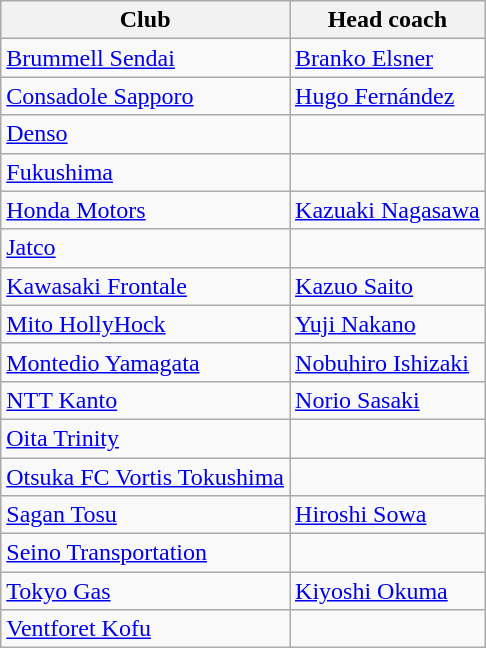<table class="wikitable sortable" style="text-align: left;">
<tr>
<th>Club</th>
<th>Head coach</th>
</tr>
<tr>
<td><a href='#'>Brummell Sendai</a></td>
<td> <a href='#'>Branko Elsner</a></td>
</tr>
<tr>
<td><a href='#'>Consadole Sapporo</a></td>
<td> <a href='#'>Hugo Fernández</a></td>
</tr>
<tr>
<td><a href='#'>Denso</a></td>
<td></td>
</tr>
<tr>
<td><a href='#'>Fukushima</a></td>
<td></td>
</tr>
<tr>
<td><a href='#'>Honda Motors</a></td>
<td> <a href='#'>Kazuaki Nagasawa</a></td>
</tr>
<tr>
<td><a href='#'>Jatco</a></td>
<td></td>
</tr>
<tr>
<td><a href='#'>Kawasaki Frontale</a></td>
<td> <a href='#'>Kazuo Saito</a></td>
</tr>
<tr>
<td><a href='#'>Mito HollyHock</a></td>
<td> <a href='#'>Yuji Nakano</a></td>
</tr>
<tr>
<td><a href='#'>Montedio Yamagata</a></td>
<td> <a href='#'>Nobuhiro Ishizaki</a></td>
</tr>
<tr>
<td><a href='#'>NTT Kanto</a></td>
<td> <a href='#'>Norio Sasaki</a></td>
</tr>
<tr>
<td><a href='#'>Oita Trinity</a></td>
<td></td>
</tr>
<tr>
<td><a href='#'>Otsuka FC Vortis Tokushima</a></td>
<td></td>
</tr>
<tr>
<td><a href='#'>Sagan Tosu</a></td>
<td> <a href='#'>Hiroshi Sowa</a></td>
</tr>
<tr>
<td><a href='#'>Seino Transportation</a></td>
<td></td>
</tr>
<tr>
<td><a href='#'>Tokyo Gas</a></td>
<td> <a href='#'>Kiyoshi Okuma</a></td>
</tr>
<tr>
<td><a href='#'>Ventforet Kofu</a></td>
<td></td>
</tr>
</table>
